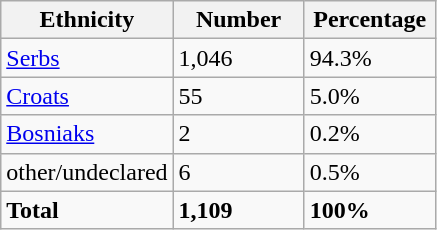<table class="wikitable">
<tr>
<th width="100px">Ethnicity</th>
<th width="80px">Number</th>
<th width="80px">Percentage</th>
</tr>
<tr>
<td><a href='#'>Serbs</a></td>
<td>1,046</td>
<td>94.3%</td>
</tr>
<tr>
<td><a href='#'>Croats</a></td>
<td>55</td>
<td>5.0%</td>
</tr>
<tr>
<td><a href='#'>Bosniaks</a></td>
<td>2</td>
<td>0.2%</td>
</tr>
<tr>
<td>other/undeclared</td>
<td>6</td>
<td>0.5%</td>
</tr>
<tr>
<td><strong>Total</strong></td>
<td><strong>1,109</strong></td>
<td><strong>100%</strong></td>
</tr>
</table>
